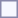<table style="border:1px solid #8888aa; background-color:#f7f8ff; padding:5px; font-size:95%; margin: 0px 12px 12px 0px;">
</table>
